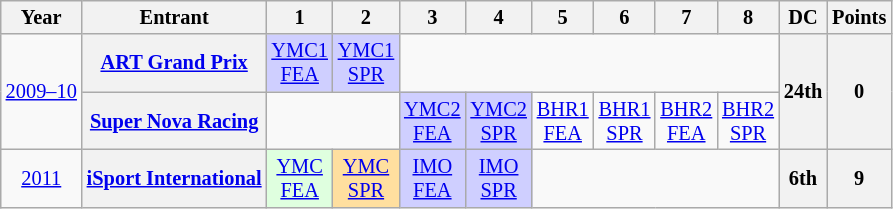<table class="wikitable" style="text-align:center; font-size:85%">
<tr>
<th>Year</th>
<th>Entrant</th>
<th>1</th>
<th>2</th>
<th>3</th>
<th>4</th>
<th>5</th>
<th>6</th>
<th>7</th>
<th>8</th>
<th>DC</th>
<th>Points</th>
</tr>
<tr>
<td rowspan=2 nowrap><a href='#'>2009–10</a></td>
<th nowrap><a href='#'>ART Grand Prix</a></th>
<td style="background:#CFCFFF;"><a href='#'>YMC1<br>FEA</a><br></td>
<td style="background:#CFCFFF;"><a href='#'>YMC1<br>SPR</a><br></td>
<td colspan=6></td>
<th rowspan=2>24th</th>
<th rowspan=2>0</th>
</tr>
<tr>
<th nowrap><a href='#'>Super Nova Racing</a></th>
<td colspan=2></td>
<td style="background:#CFCFFF;"><a href='#'>YMC2<br>FEA</a><br></td>
<td style="background:#CFCFFF;"><a href='#'>YMC2<br>SPR</a><br></td>
<td><a href='#'>BHR1<br>FEA</a></td>
<td><a href='#'>BHR1<br>SPR</a></td>
<td><a href='#'>BHR2<br>FEA</a></td>
<td><a href='#'>BHR2<br>SPR</a></td>
</tr>
<tr>
<td><a href='#'>2011</a></td>
<th nowrap><a href='#'>iSport International</a></th>
<td style="background:#DFFFDF;"><a href='#'>YMC<br>FEA</a><br></td>
<td style="background:#FFDF9F;"><a href='#'>YMC<br>SPR</a><br></td>
<td style="background:#CFCFFF;"><a href='#'>IMO<br>FEA</a><br></td>
<td style="background:#CFCFFF;"><a href='#'>IMO<br>SPR</a><br></td>
<td colspan=4></td>
<th>6th</th>
<th>9</th>
</tr>
</table>
